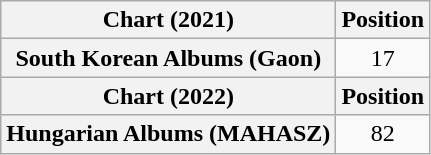<table class="wikitable plainrowheaders" style="text-align:center">
<tr>
<th scope="col">Chart (2021)</th>
<th scope="col">Position</th>
</tr>
<tr>
<th scope="row">South Korean Albums (Gaon)</th>
<td>17</td>
</tr>
<tr>
<th scope="col">Chart (2022)</th>
<th scope="col">Position</th>
</tr>
<tr>
<th scope="row">Hungarian Albums (MAHASZ)</th>
<td>82</td>
</tr>
</table>
